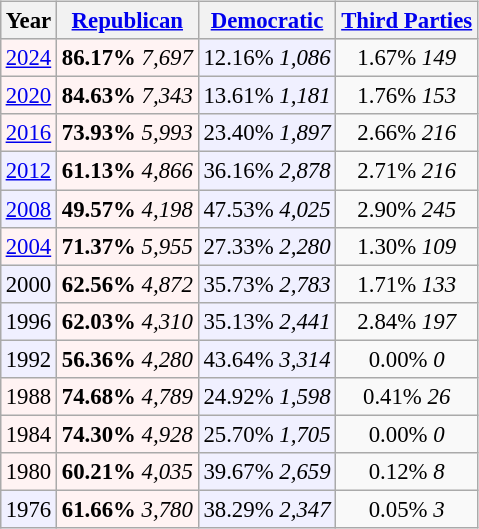<table class="wikitable" style="float:right; font-size:95%;">
<tr bgcolor=lightgrey>
<th>Year</th>
<th><a href='#'>Republican</a></th>
<th><a href='#'>Democratic</a></th>
<th><a href='#'>Third Parties</a></th>
</tr>
<tr>
<td align="center" bgcolor="#fff3f3"><a href='#'>2024</a></td>
<td align="center" bgcolor="#fff3f3"><strong>86.17%</strong> <em>7,697</em></td>
<td align="center" bgcolor="#f0f0ff">12.16% <em>1,086</em></td>
<td align="center">1.67% <em>149</em></td>
</tr>
<tr>
<td align="center" bgcolor="#fff3f3"><a href='#'>2020</a></td>
<td align="center" bgcolor="#fff3f3"><strong>84.63%</strong> <em>7,343</em></td>
<td align="center" bgcolor="#f0f0ff">13.61% <em>1,181</em></td>
<td align="center">1.76% <em>153</em></td>
</tr>
<tr>
<td align="center" bgcolor="#fff3f3"><a href='#'>2016</a></td>
<td align="center" bgcolor="#fff3f3"><strong>73.93%</strong> <em>5,993</em></td>
<td align="center" bgcolor="#f0f0ff">23.40% <em>1,897</em></td>
<td align="center">2.66% <em>216</em></td>
</tr>
<tr>
<td align="center" bgcolor="#f0f0ff"><a href='#'>2012</a></td>
<td align="center" bgcolor="#fff3f3"><strong>61.13%</strong> <em>4,866</em></td>
<td align="center" bgcolor="#f0f0ff">36.16% <em>2,878</em></td>
<td align="center">2.71% <em>216</em></td>
</tr>
<tr>
<td align="center" bgcolor="#f0f0ff"><a href='#'>2008</a></td>
<td align="center" bgcolor="#fff3f3"><strong>49.57%</strong> <em>4,198</em></td>
<td align="center" bgcolor="#f0f0ff">47.53% <em>4,025</em></td>
<td align="center">2.90% <em>245</em></td>
</tr>
<tr>
<td align="center" bgcolor="#fff3f3"><a href='#'>2004</a></td>
<td align="center" bgcolor="#fff3f3"><strong>71.37%</strong> <em>5,955</em></td>
<td align="center" bgcolor="#f0f0ff">27.33% <em>2,280</em></td>
<td align="center">1.30% <em>109</em></td>
</tr>
<tr>
<td align="center" bgcolor="#f0f0ff">2000</td>
<td align="center" bgcolor="#fff3f3"><strong>62.56%</strong> <em>4,872</em></td>
<td align="center" bgcolor="#f0f0ff">35.73% <em>2,783</em></td>
<td align="center">1.71% <em>133</em></td>
</tr>
<tr>
<td align="center" bgcolor="#f0f0ff">1996</td>
<td align="center" bgcolor="#fff3f3"><strong>62.03%</strong> <em>4,310</em></td>
<td align="center" bgcolor="#f0f0ff">35.13% <em>2,441</em></td>
<td align="center">2.84% <em>197</em></td>
</tr>
<tr>
<td align="center" bgcolor="#f0f0ff">1992</td>
<td align="center" bgcolor="#fff3f3"><strong>56.36%</strong> <em>4,280</em></td>
<td align="center" bgcolor="#f0f0ff">43.64% <em>3,314</em></td>
<td align="center">0.00% <em>0</em></td>
</tr>
<tr>
<td align="center" bgcolor="#fff3f3">1988</td>
<td align="center" bgcolor="#fff3f3"><strong>74.68%</strong> <em>4,789</em></td>
<td align="center" bgcolor="#f0f0ff">24.92% <em>1,598</em></td>
<td align="center">0.41% <em>26</em></td>
</tr>
<tr>
<td align="center" bgcolor="#fff3f3">1984</td>
<td align="center" bgcolor="#fff3f3"><strong>74.30%</strong> <em>4,928</em></td>
<td align="center" bgcolor="#f0f0ff">25.70% <em>1,705</em></td>
<td align="center">0.00% <em>0</em></td>
</tr>
<tr>
<td align="center" bgcolor="#fff3f3">1980</td>
<td align="center" bgcolor="#fff3f3"><strong>60.21%</strong> <em>4,035</em></td>
<td align="center" bgcolor="#f0f0ff">39.67% <em>2,659</em></td>
<td align="center">0.12% <em>8</em></td>
</tr>
<tr>
<td align="center" bgcolor="#f0f0ff">1976</td>
<td align="center" bgcolor="#fff3f3"><strong>61.66%</strong> <em>3,780</em></td>
<td align="center" bgcolor="#f0f0ff">38.29% <em>2,347</em></td>
<td align="center">0.05% <em>3</em></td>
</tr>
</table>
